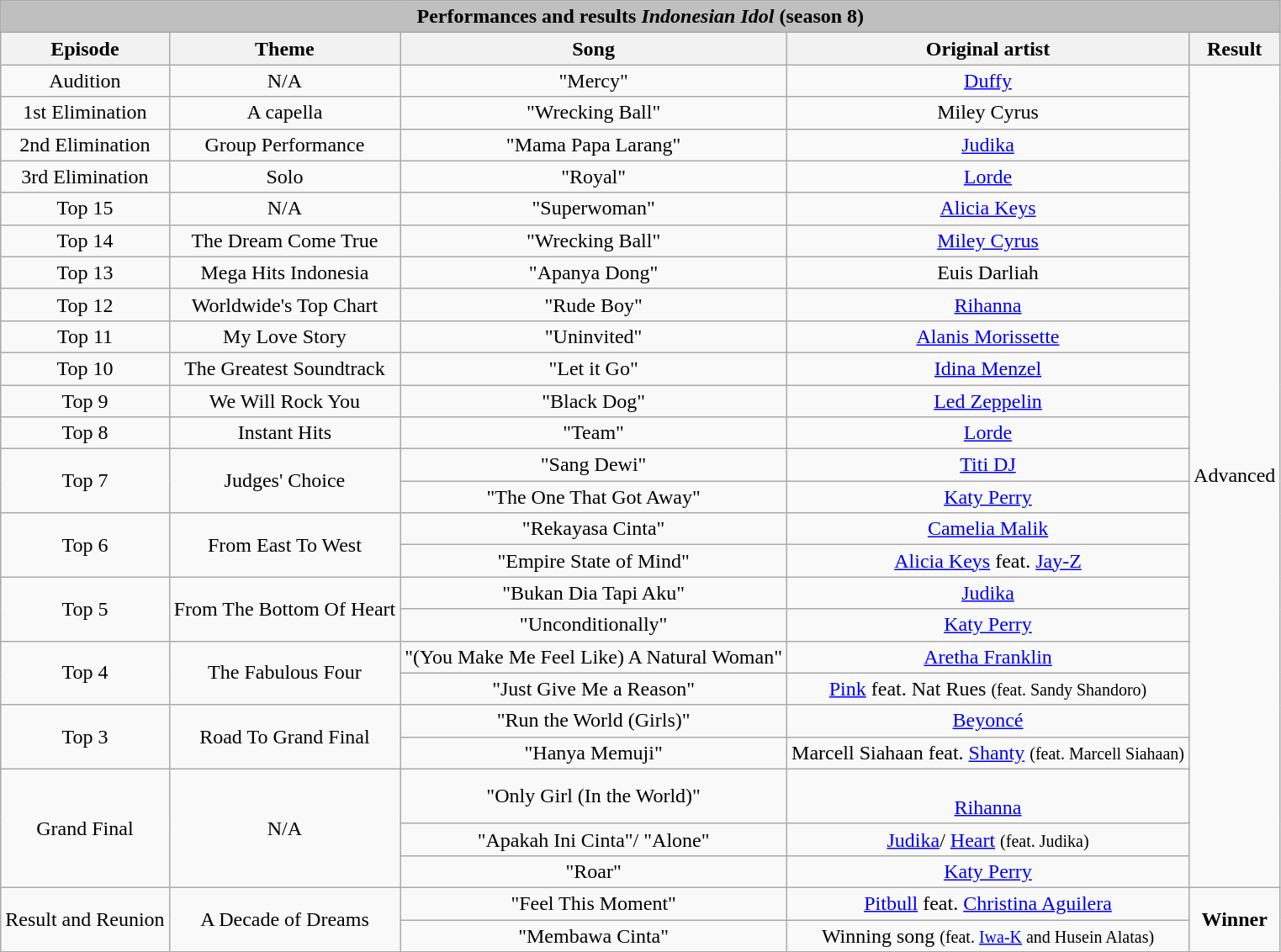<table class="wikitable" style="text-align: center;">
<tr>
<th colspan="5" style="background:#BFBFBF;">Performances and results <em>Indonesian Idol</em> (season 8)</th>
</tr>
<tr>
<th>Episode</th>
<th>Theme</th>
<th>Song</th>
<th>Original artist</th>
<th>Result</th>
</tr>
<tr>
<td>Audition</td>
<td>N/A</td>
<td>"Mercy"</td>
<td><a href='#'>Duffy</a></td>
<td rowspan=25>Advanced</td>
</tr>
<tr>
<td>1st Elimination</td>
<td>A capella</td>
<td>"Wrecking Ball"</td>
<td>Miley Cyrus</td>
</tr>
<tr>
<td>2nd Elimination</td>
<td>Group Performance</td>
<td>"Mama Papa Larang"</td>
<td><a href='#'>Judika</a></td>
</tr>
<tr>
<td>3rd Elimination</td>
<td>Solo</td>
<td>"Royal"</td>
<td><a href='#'>Lorde</a></td>
</tr>
<tr>
<td>Top 15</td>
<td>N/A</td>
<td>"Superwoman"</td>
<td><a href='#'>Alicia Keys</a></td>
</tr>
<tr>
<td>Top 14</td>
<td>The Dream Come True</td>
<td>"Wrecking Ball"</td>
<td><a href='#'>Miley Cyrus</a></td>
</tr>
<tr>
<td>Top 13</td>
<td>Mega Hits Indonesia</td>
<td>"Apanya Dong"</td>
<td>Euis Darliah</td>
</tr>
<tr>
<td>Top 12</td>
<td>Worldwide's Top Chart</td>
<td>"Rude Boy"</td>
<td><a href='#'>Rihanna</a></td>
</tr>
<tr>
<td>Top 11</td>
<td>My Love Story</td>
<td>"Uninvited"</td>
<td><a href='#'>Alanis Morissette</a></td>
</tr>
<tr>
<td>Top 10</td>
<td>The Greatest Soundtrack</td>
<td>"Let it Go"</td>
<td><a href='#'>Idina Menzel</a></td>
</tr>
<tr>
<td>Top 9</td>
<td>We Will Rock You</td>
<td>"Black Dog"</td>
<td><a href='#'>Led Zeppelin</a></td>
</tr>
<tr>
<td>Top 8</td>
<td>Instant Hits</td>
<td>"Team"</td>
<td><a href='#'>Lorde</a></td>
</tr>
<tr>
<td rowspan="2">Top 7</td>
<td rowspan=2>Judges' Choice</td>
<td>"Sang Dewi"</td>
<td><a href='#'>Titi DJ</a></td>
</tr>
<tr>
<td>"The One That Got Away"</td>
<td><a href='#'>Katy Perry</a></td>
</tr>
<tr>
<td rowspan="2">Top 6</td>
<td rowspan=2>From East To West</td>
<td>"Rekayasa Cinta"</td>
<td><a href='#'>Camelia Malik</a></td>
</tr>
<tr>
<td>"Empire State of Mind"</td>
<td><a href='#'>Alicia Keys</a> feat. <a href='#'>Jay-Z</a></td>
</tr>
<tr>
<td rowspan=2>Top 5</td>
<td rowspan=2>From The Bottom Of Heart</td>
<td>"Bukan Dia Tapi Aku"</td>
<td><a href='#'>Judika</a></td>
</tr>
<tr>
<td>"Unconditionally"</td>
<td><a href='#'>Katy Perry</a></td>
</tr>
<tr>
<td rowspan=2>Top 4</td>
<td rowspan=2>The Fabulous Four</td>
<td>"(You Make Me Feel Like) A Natural Woman"</td>
<td><a href='#'>Aretha Franklin</a></td>
</tr>
<tr>
<td>"Just Give Me a Reason"</td>
<td><a href='#'>Pink</a> feat. Nat Rues <small>(feat. Sandy Shandoro)</small></td>
</tr>
<tr>
<td rowspan=2>Top 3</td>
<td rowspan=2>Road To Grand Final</td>
<td>"Run the World (Girls)"</td>
<td><a href='#'>Beyoncé</a></td>
</tr>
<tr>
<td>"Hanya Memuji"</td>
<td>Marcell Siahaan feat. <a href='#'>Shanty</a> <small> (feat. Marcell Siahaan)</small></td>
</tr>
<tr>
<td rowspan=3>Grand Final</td>
<td rowspan=3>N/A</td>
<td>"Only Girl (In the World)"</td>
<td><br><a href='#'>Rihanna</a></td>
</tr>
<tr>
<td>"Apakah Ini Cinta"/ "Alone"</td>
<td><a href='#'>Judika</a>/ <a href='#'>Heart</a> <small> (feat. Judika)</small></td>
</tr>
<tr>
<td>"Roar"</td>
<td><a href='#'>Katy Perry</a></td>
</tr>
<tr>
<td rowspan=2>Result and Reunion</td>
<td rowspan=2>A Decade of Dreams</td>
<td>"Feel This Moment"</td>
<td><a href='#'>Pitbull</a> feat. <a href='#'>Christina Aguilera</a></td>
<td rowspan=2><strong>Winner</strong></td>
</tr>
<tr>
<td>"Membawa Cinta"</td>
<td>Winning song <small> (feat. <a href='#'>Iwa-K</a> and Husein Alatas)</small></td>
</tr>
</table>
